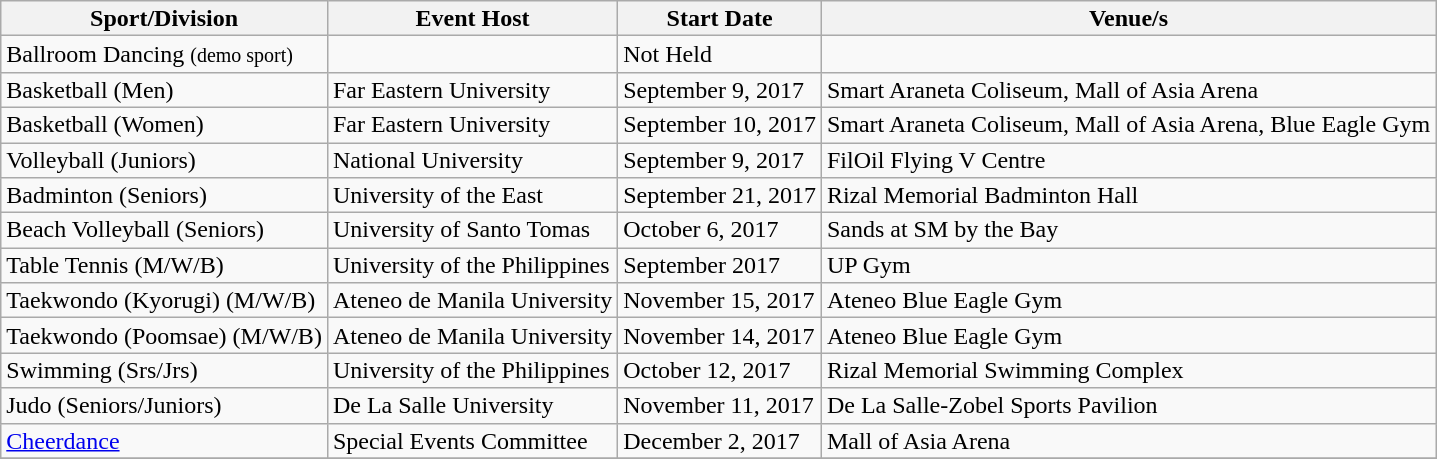<table class="wikitable" style="text-align:left; line-height:16px; width:auto;">
<tr>
<th>Sport/Division</th>
<th>Event Host</th>
<th>Start Date</th>
<th>Venue/s</th>
</tr>
<tr>
<td> Ballroom Dancing <small>(demo sport)</small></td>
<td></td>
<td>Not Held</td>
<td></td>
</tr>
<tr>
<td> Basketball (Men)</td>
<td>Far Eastern University</td>
<td>September 9, 2017</td>
<td>Smart Araneta Coliseum, Mall of Asia Arena</td>
</tr>
<tr>
<td> Basketball (Women)</td>
<td>Far Eastern University</td>
<td>September 10, 2017</td>
<td>Smart Araneta Coliseum, Mall of Asia Arena, Blue Eagle Gym</td>
</tr>
<tr>
<td> Volleyball (Juniors)</td>
<td>National University</td>
<td>September 9, 2017</td>
<td>FilOil Flying V Centre</td>
</tr>
<tr>
<td> Badminton (Seniors)</td>
<td>University of the East</td>
<td>September 21, 2017</td>
<td>Rizal Memorial Badminton Hall</td>
</tr>
<tr>
<td> Beach Volleyball (Seniors)</td>
<td>University of Santo Tomas</td>
<td>October 6, 2017</td>
<td>Sands at SM by the Bay</td>
</tr>
<tr>
<td> Table Tennis (M/W/B)</td>
<td>University of the Philippines</td>
<td>September 2017</td>
<td>UP Gym</td>
</tr>
<tr>
<td> Taekwondo (Kyorugi) (M/W/B)</td>
<td>Ateneo de Manila University</td>
<td>November 15, 2017</td>
<td>Ateneo Blue Eagle Gym</td>
</tr>
<tr>
<td> Taekwondo (Poomsae) (M/W/B)</td>
<td>Ateneo de Manila University</td>
<td>November 14, 2017</td>
<td>Ateneo Blue Eagle Gym</td>
</tr>
<tr>
<td> Swimming (Srs/Jrs)</td>
<td>University of the Philippines</td>
<td>October 12, 2017</td>
<td>Rizal Memorial Swimming Complex</td>
</tr>
<tr>
<td> Judo (Seniors/Juniors)</td>
<td>De La Salle University</td>
<td>November 11, 2017</td>
<td>De La Salle-Zobel Sports Pavilion</td>
</tr>
<tr>
<td> <a href='#'>Cheerdance</a></td>
<td>Special Events Committee</td>
<td>December 2, 2017</td>
<td>Mall of Asia Arena</td>
</tr>
<tr>
</tr>
</table>
